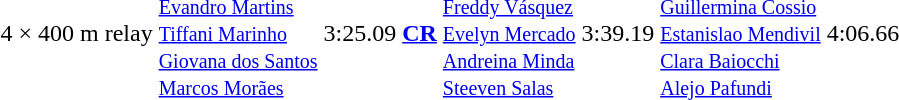<table>
<tr>
<td>4 × 400 m relay</td>
<td><br><small><a href='#'>Evandro Martins</a><br><a href='#'>Tiffani Marinho</a><br><a href='#'>Giovana dos Santos</a><br><a href='#'>Marcos Morães</a></small></td>
<td>3:25.09 <strong><a href='#'>CR</a></strong></td>
<td><br><small><a href='#'>Freddy Vásquez</a><br><a href='#'>Evelyn Mercado</a><br><a href='#'>Andreina Minda</a><br><a href='#'>Steeven Salas</a></small></td>
<td>3:39.19</td>
<td><br><small><a href='#'>Guillermina Cossio</a><br><a href='#'>Estanislao Mendivil</a><br><a href='#'>Clara Baiocchi</a><br><a href='#'>Alejo Pafundi</a></small></td>
<td>4:06.66</td>
</tr>
</table>
